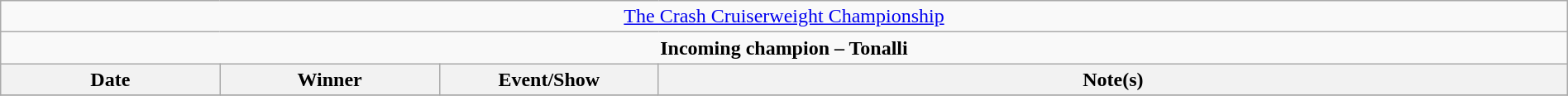<table class="wikitable" style="text-align:center; width:100%;">
<tr>
<td colspan="4" style="text-align: center;"><a href='#'>The Crash Cruiserweight Championship</a></td>
</tr>
<tr>
<td colspan="4" style="text-align: center;"><strong>Incoming champion – Tonalli</strong></td>
</tr>
<tr>
<th width=14%>Date</th>
<th width=14%>Winner</th>
<th width=14%>Event/Show</th>
<th width=58%>Note(s)</th>
</tr>
<tr>
</tr>
</table>
